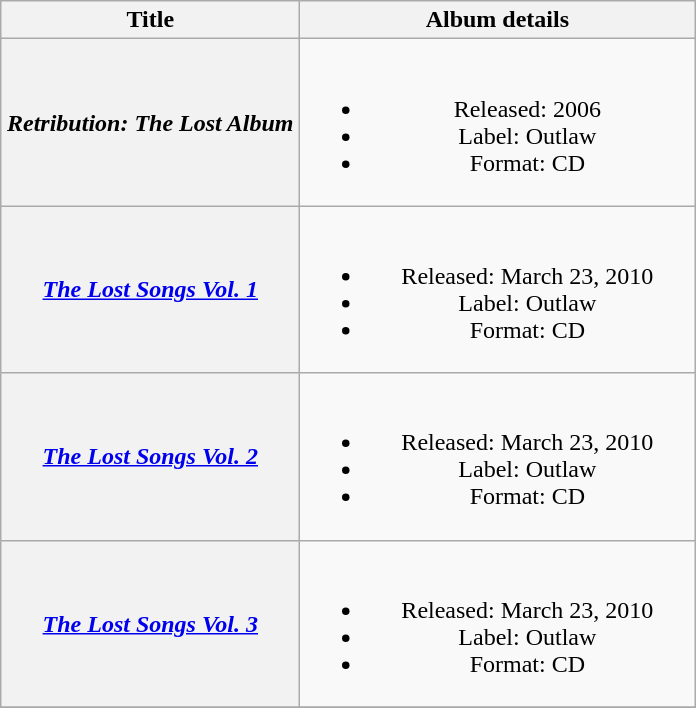<table class="wikitable plainrowheaders" style="text-align:center;">
<tr>
<th scope="col" rowspan="1" style="width:12em;">Title</th>
<th scope="col" rowspan="1" style="width:16em;">Album details</th>
</tr>
<tr>
<th scope="row"><em>Retribution: The Lost Album</em></th>
<td><br><ul><li>Released: 2006</li><li>Label: Outlaw</li><li>Format: CD</li></ul></td>
</tr>
<tr>
<th scope="row"><em><a href='#'>The Lost Songs Vol. 1</a></em></th>
<td><br><ul><li>Released: March 23, 2010</li><li>Label: Outlaw</li><li>Format: CD</li></ul></td>
</tr>
<tr>
<th scope="row"><em><a href='#'>The Lost Songs Vol. 2</a></em></th>
<td><br><ul><li>Released: March 23, 2010</li><li>Label: Outlaw</li><li>Format: CD</li></ul></td>
</tr>
<tr>
<th scope="row"><em><a href='#'>The Lost Songs Vol. 3</a></em></th>
<td><br><ul><li>Released: March 23, 2010</li><li>Label: Outlaw</li><li>Format: CD</li></ul></td>
</tr>
<tr>
</tr>
</table>
